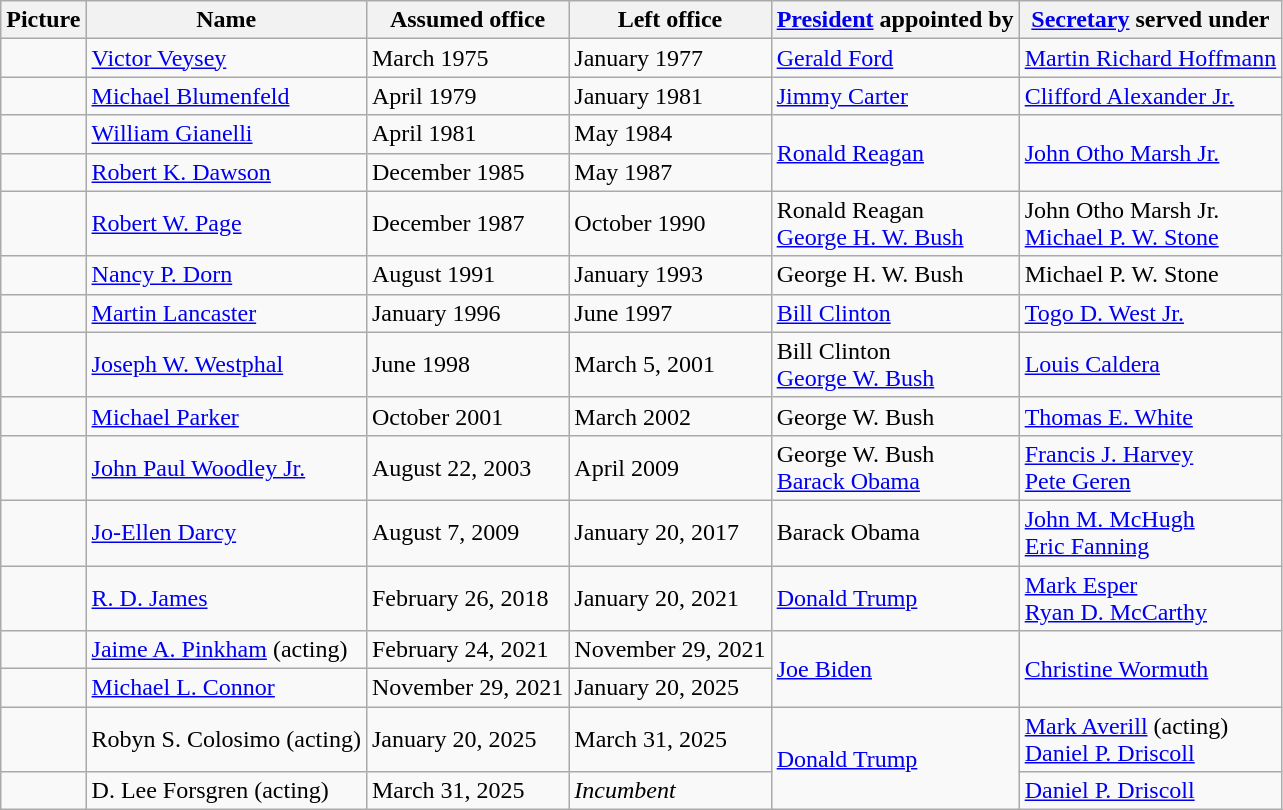<table class="wikitable">
<tr>
<th>Picture</th>
<th>Name</th>
<th>Assumed office</th>
<th>Left office</th>
<th><a href='#'>President</a> appointed by</th>
<th><a href='#'>Secretary</a> served under</th>
</tr>
<tr>
<td></td>
<td><a href='#'>Victor Veysey</a></td>
<td>March 1975</td>
<td>January 1977</td>
<td><a href='#'>Gerald Ford</a></td>
<td><a href='#'>Martin Richard Hoffmann</a></td>
</tr>
<tr>
<td></td>
<td><a href='#'>Michael Blumenfeld</a></td>
<td>April 1979</td>
<td>January 1981</td>
<td><a href='#'>Jimmy Carter</a></td>
<td><a href='#'>Clifford Alexander Jr.</a></td>
</tr>
<tr>
<td></td>
<td><a href='#'>William Gianelli</a></td>
<td>April 1981</td>
<td>May 1984</td>
<td rowspan="2"><a href='#'>Ronald Reagan</a></td>
<td rowspan="2"><a href='#'>John Otho Marsh Jr.</a></td>
</tr>
<tr>
<td></td>
<td><a href='#'>Robert K. Dawson</a></td>
<td>December 1985</td>
<td>May 1987</td>
</tr>
<tr>
<td></td>
<td><a href='#'>Robert W. Page</a></td>
<td>December 1987</td>
<td>October 1990</td>
<td>Ronald Reagan<br><a href='#'>George H. W. Bush</a></td>
<td>John Otho Marsh Jr.<br><a href='#'>Michael P. W. Stone</a></td>
</tr>
<tr>
<td></td>
<td><a href='#'>Nancy P. Dorn</a></td>
<td>August 1991</td>
<td>January 1993</td>
<td>George H. W. Bush</td>
<td>Michael P. W. Stone</td>
</tr>
<tr>
<td></td>
<td><a href='#'>Martin Lancaster</a></td>
<td>January 1996</td>
<td>June 1997</td>
<td><a href='#'>Bill Clinton</a></td>
<td><a href='#'>Togo D. West Jr.</a></td>
</tr>
<tr>
<td></td>
<td><a href='#'>Joseph W. Westphal</a></td>
<td>June 1998</td>
<td>March 5, 2001</td>
<td>Bill Clinton<br><a href='#'>George W. Bush</a></td>
<td><a href='#'>Louis Caldera</a></td>
</tr>
<tr>
<td></td>
<td><a href='#'>Michael Parker</a></td>
<td>October 2001</td>
<td>March 2002</td>
<td>George W. Bush</td>
<td><a href='#'>Thomas E. White</a></td>
</tr>
<tr>
<td></td>
<td><a href='#'>John Paul Woodley Jr.</a></td>
<td>August 22, 2003</td>
<td>April 2009</td>
<td>George W. Bush<br><a href='#'>Barack Obama</a></td>
<td><a href='#'>Francis J. Harvey</a><br><a href='#'>Pete Geren</a></td>
</tr>
<tr>
<td></td>
<td><a href='#'>Jo-Ellen Darcy</a></td>
<td>August 7, 2009</td>
<td>January 20, 2017</td>
<td>Barack Obama</td>
<td><a href='#'>John M. McHugh</a><br><a href='#'>Eric Fanning</a></td>
</tr>
<tr>
<td></td>
<td><a href='#'>R. D. James</a></td>
<td>February 26, 2018</td>
<td>January 20, 2021</td>
<td><a href='#'>Donald Trump</a></td>
<td><a href='#'>Mark Esper</a><br><a href='#'>Ryan D. McCarthy</a></td>
</tr>
<tr>
<td></td>
<td><a href='#'>Jaime A. Pinkham</a> (acting)</td>
<td>February 24, 2021</td>
<td>November 29, 2021</td>
<td rowspan=2><a href='#'>Joe Biden</a></td>
<td rowspan=2><a href='#'>Christine Wormuth</a></td>
</tr>
<tr>
<td></td>
<td><a href='#'>Michael L. Connor</a></td>
<td>November 29, 2021</td>
<td>January 20, 2025</td>
</tr>
<tr>
<td></td>
<td>Robyn S. Colosimo (acting)</td>
<td>January 20, 2025</td>
<td>March 31, 2025</td>
<td rowspan=2><a href='#'>Donald Trump</a></td>
<td><a href='#'>Mark Averill</a> (acting)<br><a href='#'>Daniel P. Driscoll</a></td>
</tr>
<tr>
<td></td>
<td>D. Lee Forsgren (acting)</td>
<td>March 31, 2025</td>
<td><em>Incumbent</em></td>
<td><a href='#'>Daniel P. Driscoll</a></td>
</tr>
</table>
